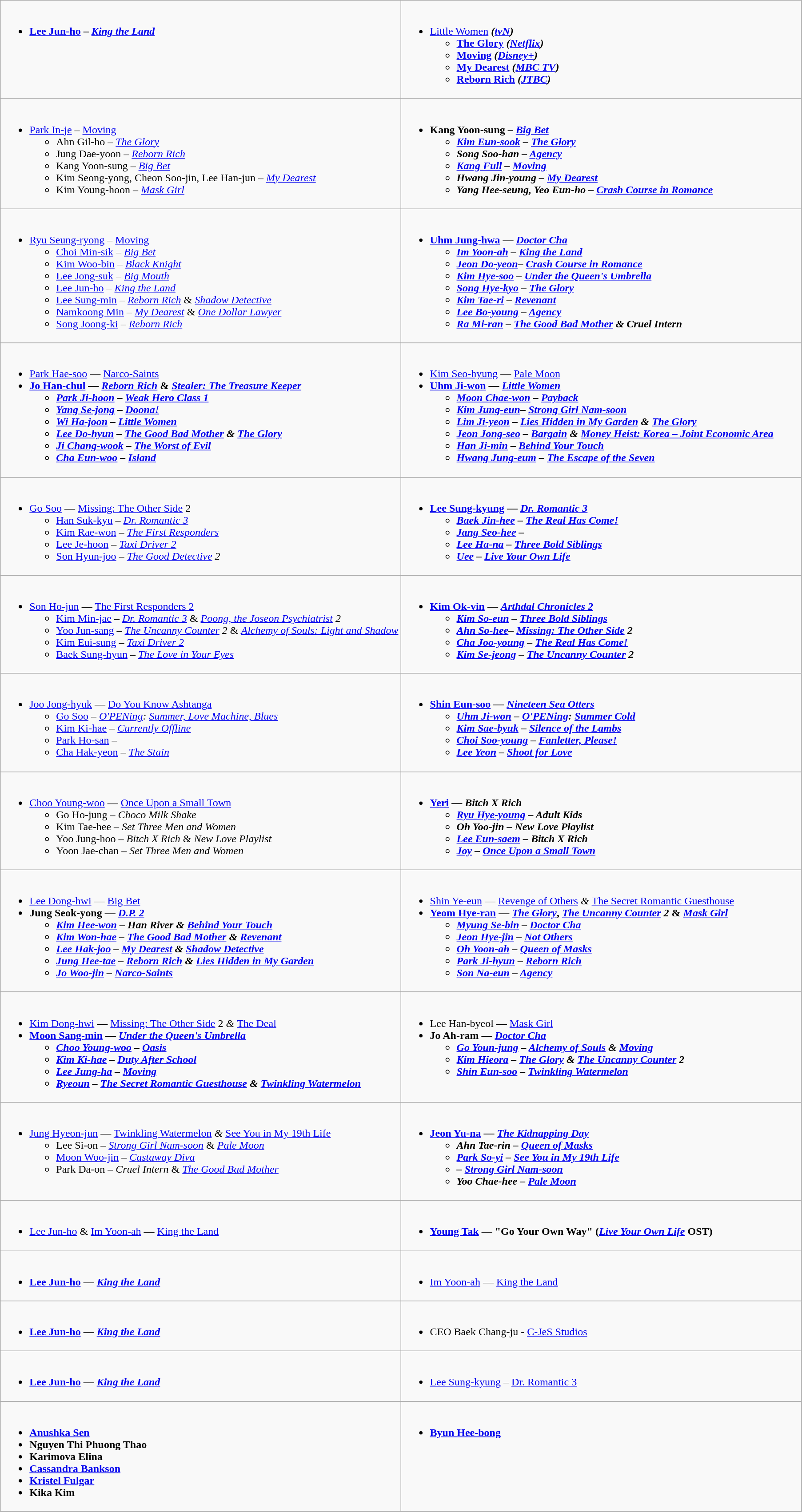<table class="wikitable" align="center">
<tr>
<td style="vertical-align:top; width:50%;"><br><ul><li><strong><a href='#'>Lee Jun-ho</a> – <em><a href='#'>King the Land</a><strong><em></li></ul></td>
<td style="vertical-align:top; width:50%;"><br><ul><li></em></strong><a href='#'>Little Women</a><strong><em> (<a href='#'>tvN</a>)<ul><li></em><a href='#'>The Glory</a><em> (<a href='#'>Netflix</a>)</li><li></em><a href='#'>Moving</a><em> (<a href='#'>Disney+</a>)</li><li></em><a href='#'>My Dearest</a><em> (<a href='#'>MBC TV</a>)</li><li></em><a href='#'>Reborn Rich</a><em> (<a href='#'>JTBC</a>)</li></ul></li></ul></td>
</tr>
<tr>
<td style="vertical-align:top; width:50%;"><br><ul><li></strong><a href='#'>Park In-je</a> – </em><a href='#'>Moving</a></em></strong><ul><li>Ahn Gil-ho – <em><a href='#'>The Glory</a></em></li><li>Jung Dae-yoon – <em><a href='#'>Reborn Rich</a></em></li><li>Kang Yoon-sung – <em><a href='#'>Big Bet</a></em></li><li>Kim Seong-yong, Cheon Soo-jin, Lee Han-jun – <em><a href='#'>My Dearest</a></em></li><li>Kim Young-hoon  – <em><a href='#'>Mask Girl</a></em></li></ul></li></ul></td>
<td style="vertical-align:top; width:50%;"><br><ul><li><strong>Kang Yoon-sung – <em><a href='#'>Big Bet</a><strong><em><ul><li><a href='#'>Kim Eun-sook</a> – </em><a href='#'>The Glory</a><em></li><li>Song Soo-han – </em><a href='#'>Agency</a><em></li><li><a href='#'>Kang Full</a> – </em><a href='#'>Moving</a><em></li><li>Hwang Jin-young – </em><a href='#'>My Dearest</a><em></li><li>Yang Hee-seung, Yeo Eun-ho  – </em><a href='#'>Crash Course in Romance</a><em></li></ul></li></ul></td>
</tr>
<tr>
<td style="vertical-align:top; width:50%;"><br><ul><li></strong><a href='#'>Ryu Seung-ryong</a> – </em><a href='#'>Moving</a></em></strong><ul><li><a href='#'>Choi Min-sik</a> – <em><a href='#'>Big Bet</a></em></li><li><a href='#'>Kim Woo-bin</a> – <em><a href='#'>Black Knight</a></em></li><li><a href='#'>Lee Jong-suk</a> – <em><a href='#'>Big Mouth</a></em></li><li><a href='#'>Lee Jun-ho</a> – <em><a href='#'>King the Land</a></em></li><li><a href='#'>Lee Sung-min</a> – <em><a href='#'>Reborn Rich</a></em> & <em><a href='#'>Shadow Detective</a></em></li><li><a href='#'>Namkoong Min</a> – <em><a href='#'>My Dearest</a></em> & <em><a href='#'>One Dollar Lawyer</a></em></li><li><a href='#'>Song Joong-ki</a> – <em><a href='#'>Reborn Rich</a></em></li></ul></li></ul></td>
<td style="vertical-align:top; width:50%;"><br><ul><li><strong><a href='#'>Uhm Jung-hwa</a> — <em><a href='#'>Doctor Cha</a><strong><em><ul><li><a href='#'>Im Yoon-ah</a> – </em><a href='#'>King the Land</a><em></li><li><a href='#'>Jeon Do-yeon</a>– </em><a href='#'>Crash Course in Romance</a><em></li><li><a href='#'>Kim Hye-soo</a> – </em><a href='#'>Under the Queen's Umbrella</a><em></li><li><a href='#'>Song Hye-kyo</a> – </em><a href='#'>The Glory</a><em></li><li><a href='#'>Kim Tae-ri</a> – </em><a href='#'>Revenant</a><em></li><li><a href='#'>Lee Bo-young</a> – </em><a href='#'>Agency</a><em></li><li><a href='#'>Ra Mi-ran</a> – </em><a href='#'>The Good Bad Mother</a><em> & </em>Cruel Intern<em></li></ul></li></ul></td>
</tr>
<tr>
<td style="vertical-align:top; width:50%;"><br><ul><li></strong><a href='#'>Park Hae-soo</a> — </em><a href='#'>Narco-Saints</a></em></strong></li><li><strong><a href='#'>Jo Han-chul</a> — <em><a href='#'>Reborn Rich</a></em> & <em><a href='#'>Stealer: The Treasure Keeper</a><strong><em><ul><li><a href='#'>Park Ji-hoon</a> – </em><a href='#'>Weak Hero Class 1</a><em></li><li><a href='#'>Yang Se-jong</a> – </em><a href='#'>Doona!</a><em></li><li><a href='#'>Wi Ha-joon</a> – </em><a href='#'>Little Women</a><em></li><li><a href='#'>Lee Do-hyun</a> – </em><a href='#'>The Good Bad Mother</a><em> & </em><a href='#'>The Glory</a><em></li><li><a href='#'>Ji Chang-wook</a> – </em><a href='#'>The Worst of Evil</a><em></li><li><a href='#'>Cha Eun-woo</a> – </em><a href='#'>Island</a><em></li></ul></li></ul></td>
<td style="vertical-align:top; width:50%;"><br><ul><li></strong><a href='#'>Kim Seo-hyung</a> — </em><a href='#'>Pale Moon</a></em></strong></li><li><strong><a href='#'>Uhm Ji-won</a> — <em><a href='#'>Little Women</a><strong><em><ul><li><a href='#'>Moon Chae-won</a> – </em><a href='#'>Payback</a><em></li><li><a href='#'>Kim Jung-eun</a>– </em><a href='#'>Strong Girl Nam-soon</a><em></li><li><a href='#'>Lim Ji-yeon</a> – </em><a href='#'>Lies Hidden in My Garden</a><em> & </em><a href='#'>The Glory</a><em></li><li><a href='#'>Jeon Jong-seo</a> – </em><a href='#'>Bargain</a><em>  & </em><a href='#'>Money Heist: Korea – Joint Economic Area</a><em></li><li><a href='#'>Han Ji-min</a> – </em><a href='#'>Behind Your Touch</a><em></li><li><a href='#'>Hwang Jung-eum</a> – </em><a href='#'>The Escape of the Seven</a><em></li></ul></li></ul></td>
</tr>
<tr>
<td style="vertical-align:top; width:50%;"><br><ul><li></strong><a href='#'>Go Soo</a> — </em><a href='#'>Missing: The Other Side</a> 2</em></strong><ul><li><a href='#'>Han Suk-kyu</a> – <em><a href='#'>Dr. Romantic 3</a></em></li><li><a href='#'>Kim Rae-won</a> – <em><a href='#'>The First Responders</a></em></li><li><a href='#'>Lee Je-hoon</a> – <em><a href='#'>Taxi Driver 2</a></em></li><li><a href='#'>Son Hyun-joo</a> – <em><a href='#'>The Good Detective</a> 2</em></li></ul></li></ul></td>
<td style="vertical-align:top; width:50%;"><br><ul><li><strong><a href='#'>Lee Sung-kyung</a> — <em><a href='#'>Dr. Romantic 3</a><strong><em><ul><li><a href='#'>Baek Jin-hee</a> – </em><a href='#'>The Real Has Come!</a><em></li><li><a href='#'>Jang Seo-hee</a> – </em><em></li><li><a href='#'>Lee Ha-na</a> – </em><a href='#'>Three Bold Siblings</a><em></li><li><a href='#'>Uee</a> – </em><a href='#'>Live Your Own Life</a><em></li></ul></li></ul></td>
</tr>
<tr>
<td style="vertical-align:top; width:50%;"><br><ul><li></strong><a href='#'>Son Ho-jun</a> — </em><a href='#'>The First Responders 2</a></em></strong><ul><li><a href='#'>Kim Min-jae</a> – <em><a href='#'>Dr. Romantic 3</a></em> & <em><a href='#'>Poong, the Joseon Psychiatrist</a> 2</em></li><li><a href='#'>Yoo Jun-sang</a> – <em><a href='#'>The Uncanny Counter</a> 2</em> & <em><a href='#'>Alchemy of Souls: Light and Shadow</a></em></li><li><a href='#'>Kim Eui-sung</a> – <em><a href='#'>Taxi Driver 2</a></em></li><li><a href='#'>Baek Sung-hyun</a> – <em><a href='#'>The Love in Your Eyes</a></em></li></ul></li></ul></td>
<td style="vertical-align:top; width:50%;"><br><ul><li><strong><a href='#'>Kim Ok-vin</a> — <em><a href='#'>Arthdal Chronicles 2</a><strong><em><ul><li><a href='#'>Kim So-eun</a> – </em><a href='#'>Three Bold Siblings</a><em></li><li><a href='#'>Ahn So-hee</a>– </em><a href='#'>Missing: The Other Side</a> 2<em></li><li><a href='#'>Cha Joo-young</a> – </em><a href='#'>The Real Has Come!</a><em></li><li><a href='#'>Kim Se-jeong</a> – </em><a href='#'>The Uncanny Counter</a> 2<em></li></ul></li></ul></td>
</tr>
<tr>
<td style="vertical-align:top; width:50%;"><br><ul><li></strong><a href='#'>Joo Jong-hyuk</a> — </em><a href='#'>Do You Know Ashtanga</a></em></strong><ul><li><a href='#'>Go Soo</a> – <em><a href='#'>O'PENing</a>: <a href='#'>Summer, Love Machine, Blues</a></em></li><li><a href='#'>Kim Ki-hae</a> – <em><a href='#'>Currently Offline</a></em></li><li><a href='#'>Park Ho-san</a> – <em></em></li><li><a href='#'>Cha Hak-yeon</a> – <em><a href='#'>The Stain</a></em></li></ul></li></ul></td>
<td style="vertical-align:top; width:50%;"><br><ul><li><strong><a href='#'>Shin Eun-soo</a> — <em><a href='#'>Nineteen Sea Otters</a><strong><em><ul><li><a href='#'>Uhm Ji-won</a> – </em><a href='#'>O'PENing</a>: <a href='#'>Summer Cold</a><em></li><li><a href='#'>Kim Sae-byuk</a> – </em><a href='#'>Silence of the Lambs</a><em></li><li><a href='#'>Choi Soo-young</a> – </em><a href='#'>Fanletter, Please!</a><em></li><li><a href='#'>Lee Yeon</a> – </em><a href='#'>Shoot for Love</a><em></li></ul></li></ul></td>
</tr>
<tr>
<td style="vertical-align:top; width:50%;"><br><ul><li></strong><a href='#'>Choo Young-woo</a> — </em><a href='#'>Once Upon a Small Town</a></em></strong><ul><li>Go Ho-jung – <em>Choco Milk Shake</em></li><li>Kim Tae-hee – <em>Set Three Men and Women</em></li><li>Yoo Jung-hoo – <em>Bitch X Rich</em> & <em>New Love Playlist</em></li><li>Yoon Jae-chan – <em>Set Three Men and Women</em></li></ul></li></ul></td>
<td style="vertical-align:top; width:50%;"><br><ul><li><strong><a href='#'>Yeri</a> — <em>Bitch X Rich<strong><em><ul><li><a href='#'>Ryu Hye-young</a> – </em>Adult Kids<em></li><li>Oh Yoo-jin – </em>New Love Playlist<em></li><li><a href='#'>Lee Eun-saem</a> – </em>Bitch X Rich<em></li><li><a href='#'>Joy</a> – </em><a href='#'>Once Upon a Small Town</a><em></li></ul></li></ul></td>
</tr>
<tr>
<td style="vertical-align:top; width:50%;"><br><ul><li></strong><a href='#'>Lee Dong-hwi</a> — </em><a href='#'>Big Bet</a></em></strong></li><li><strong>Jung Seok-yong — <em><a href='#'>D.P. 2</a><strong><em><ul><li><a href='#'>Kim Hee-won</a> – </em>Han River<em> & </em><a href='#'>Behind Your Touch</a><em></li><li><a href='#'>Kim Won-hae</a> – </em><a href='#'>The Good Bad Mother</a><em> & </em><a href='#'>Revenant</a><em></li><li><a href='#'>Lee Hak-joo</a> – </em><a href='#'>My Dearest</a><em> & </em><a href='#'>Shadow Detective</a><em></li><li><a href='#'>Jung Hee-tae</a> – </em><a href='#'>Reborn Rich</a><em> & </em><a href='#'>Lies Hidden in My Garden</a><em></li><li><a href='#'>Jo Woo-jin</a> – </em><a href='#'>Narco-Saints</a><em></li></ul></li></ul></td>
<td style="vertical-align:top; width:50%;"><br><ul><li></strong><a href='#'>Shin Ye-eun</a> — </em><a href='#'>Revenge of Others</a><em> & </em><a href='#'>The Secret Romantic Guesthouse</a></em></strong></li><li><strong><a href='#'>Yeom Hye-ran</a> — <em><a href='#'>The Glory</a></em>, <em><a href='#'>The Uncanny Counter</a> 2</em> & <em><a href='#'>Mask Girl</a><strong><em><ul><li><a href='#'>Myung Se-bin</a> – </em><a href='#'>Doctor Cha</a><em></li><li><a href='#'>Jeon Hye-jin</a> – </em><a href='#'>Not Others</a><em></li><li><a href='#'>Oh Yoon-ah</a> – </em><a href='#'>Queen of Masks</a><em></li><li><a href='#'>Park Ji-hyun</a> – </em><a href='#'>Reborn Rich</a><em></li><li><a href='#'>Son Na-eun</a> – </em><a href='#'>Agency</a><em></li></ul></li></ul></td>
</tr>
<tr>
<td style="vertical-align:top; width:50%;"><br><ul><li></strong><a href='#'>Kim Dong-hwi</a> — </em><a href='#'>Missing: The Other Side</a> 2<em> & </em><a href='#'>The Deal</a></em></strong></li><li><strong><a href='#'>Moon Sang-min</a> — <em><a href='#'>Under the Queen's Umbrella</a><strong><em><ul><li><a href='#'>Choo Young-woo</a> – </em><a href='#'>Oasis</a><em></li><li><a href='#'>Kim Ki-hae</a> – </em><a href='#'>Duty After School</a><em></li><li><a href='#'>Lee Jung-ha</a> – </em><a href='#'>Moving</a><em></li><li><a href='#'>Ryeoun</a> – </em><a href='#'>The Secret Romantic Guesthouse</a><em> & </em><a href='#'>Twinkling Watermelon</a><em></li></ul></li></ul></td>
<td style="vertical-align:top; width:50%;"><br><ul><li></strong>Lee Han-byeol — </em><a href='#'>Mask Girl</a></em></strong></li><li><strong>Jo Ah-ram — <em><a href='#'>Doctor Cha</a><strong><em><ul><li><a href='#'>Go Youn-jung</a> – </em><a href='#'>Alchemy of Souls</a><em> & </em><a href='#'>Moving</a><em></li><li><a href='#'>Kim Hieora</a> – </em><a href='#'>The Glory</a><em> & </em><a href='#'>The Uncanny Counter</a> 2<em></li><li><a href='#'>Shin Eun-soo</a> – </em><a href='#'>Twinkling Watermelon</a><em></li></ul></li></ul></td>
</tr>
<tr>
<td style="vertical-align:top; width:50%;"><br><ul><li></strong><a href='#'>Jung Hyeon-jun</a> — </em><a href='#'>Twinkling Watermelon</a><em> & </em><a href='#'>See You in My 19th Life</a></em></strong><ul><li>Lee Si-on – <em><a href='#'>Strong Girl Nam-soon</a></em> & <em><a href='#'>Pale Moon</a></em></li><li><a href='#'>Moon Woo-jin</a> – <em><a href='#'>Castaway Diva</a></em></li><li>Park Da-on – <em>Cruel Intern</em> & <em><a href='#'>The Good Bad Mother</a></em></li></ul></li></ul></td>
<td style="vertical-align:top; width:50%;"><br><ul><li><strong><a href='#'>Jeon Yu-na</a> — <em><a href='#'>The Kidnapping Day</a><strong><em><ul><li>Ahn Tae-rin – </em><a href='#'>Queen of Masks</a><em></li><li><a href='#'>Park So-yi</a> – </em><a href='#'>See You in My 19th Life</a><em></li><li> – </em><a href='#'>Strong Girl Nam-soon</a><em></li><li>Yoo Chae-hee – </em><a href='#'>Pale Moon</a><em></li></ul></li></ul></td>
</tr>
<tr>
<td style="vertical-align:top; width:50%;"><br><ul><li></strong><a href='#'>Lee Jun-ho</a> & <a href='#'>Im Yoon-ah</a> — </em><a href='#'>King the Land</a></em></strong></li></ul></td>
<td style="vertical-align:top; width:50%;"><br><ul><li><strong><a href='#'>Young Tak</a> — "Go Your Own Way" (<em><a href='#'>Live Your Own Life</a></em> OST)</strong></li></ul></td>
</tr>
<tr>
<td style="vertical-align:top; width:50%;"><br><ul><li><strong><a href='#'>Lee Jun-ho</a> — <em><a href='#'>King the Land</a><strong><em></li></ul></td>
<td style="vertical-align:top; width:50%;"><br><ul><li></strong><a href='#'>Im Yoon-ah</a>  — </em><a href='#'>King the Land</a></em></strong></li></ul></td>
</tr>
<tr>
<td style="vertical-align:top; width:50%;"><br><ul><li><strong><a href='#'>Lee Jun-ho</a> — <em><a href='#'>King the Land</a><strong><em></li></ul></td>
<td style="vertical-align:top; width:50%;"><br><ul><li></strong>CEO Baek Chang-ju - </em><a href='#'>C-JeS Studios</a></em></strong></li></ul></td>
</tr>
<tr>
<td style="vertical-align:top; width:50%;"><br><ul><li><strong><a href='#'>Lee Jun-ho</a> — <em><a href='#'>King the Land</a><strong><em></li></ul></td>
<td style="vertical-align:top; width:50%;"><br><ul><li></strong><a href='#'>Lee Sung-kyung</a> – </em><a href='#'>Dr. Romantic 3</a></em></strong></li></ul></td>
</tr>
<tr>
<td style="vertical-align:top; width:50%;"><br><ul><li><strong><a href='#'>Anushka Sen</a></strong></li><li><strong>Nguyen Thi Phuong Thao</strong></li><li><strong>Karimova Elina</strong></li><li><strong><a href='#'>Cassandra Bankson</a></strong></li><li><strong><a href='#'>Kristel Fulgar</a></strong></li><li><strong>Kika Kim</strong></li></ul></td>
<td style="vertical-align:top; width:50%;"><br><ul><li><strong><a href='#'>Byun Hee-bong</a></strong></li></ul></td>
</tr>
</table>
